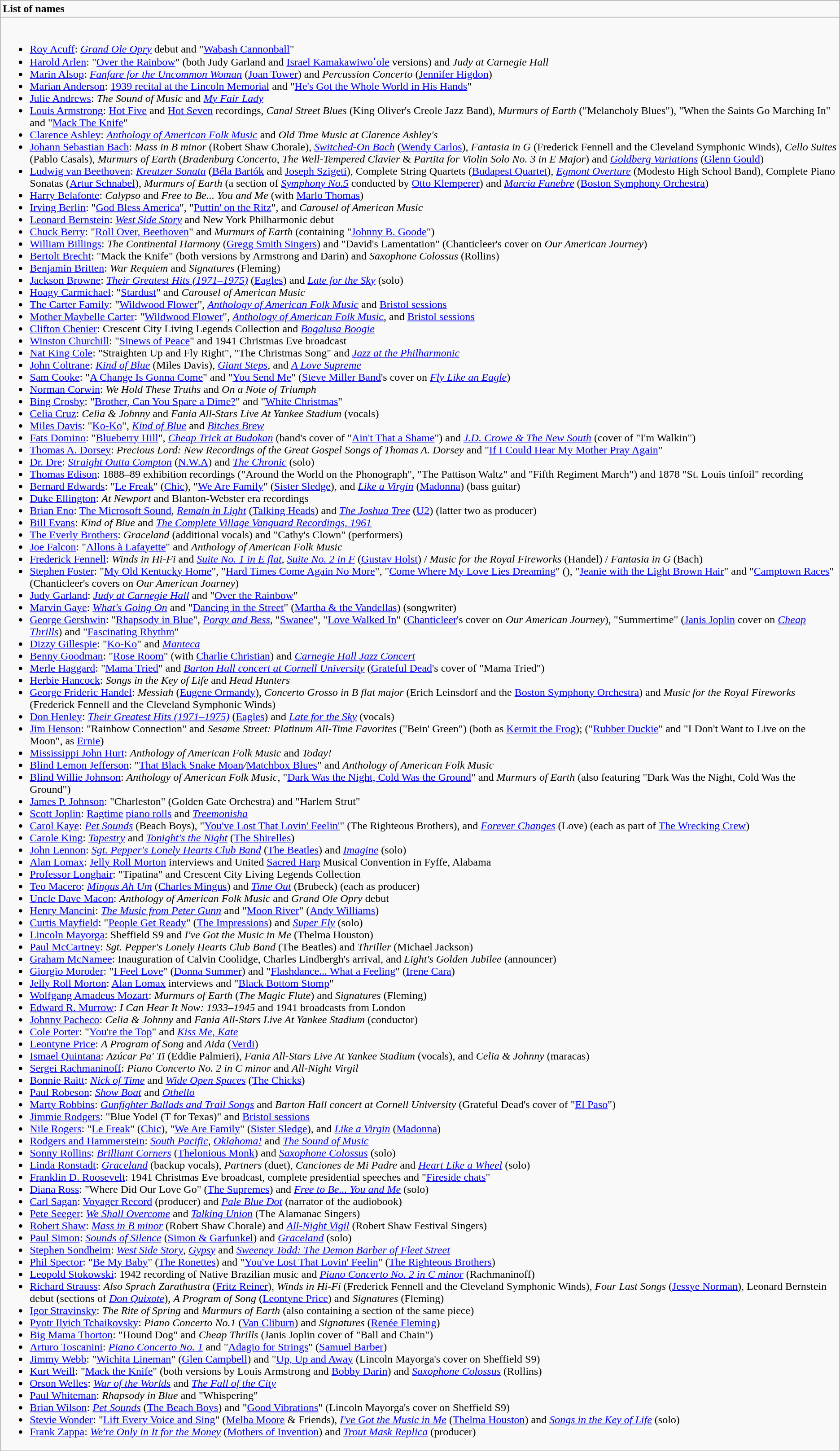<table role="List of names" class="wikitable mw-collapsible mw-collapsed">
<tr>
<td><strong>List of names</strong></td>
</tr>
<tr>
<td><br><ul><li><a href='#'>Roy Acuff</a>: <em><a href='#'>Grand Ole Opry</a></em> debut and "<a href='#'>Wabash Cannonball</a>"</li><li><a href='#'>Harold Arlen</a>: "<a href='#'>Over the Rainbow</a>" (both Judy Garland and <a href='#'>Israel Kamakawiwoʻole</a> versions) and <em>Judy at Carnegie Hall</em></li><li><a href='#'>Marin Alsop</a>: <em><a href='#'>Fanfare for the Uncommon Woman</a></em> (<a href='#'>Joan Tower</a>) and <em>Percussion Concerto</em> (<a href='#'>Jennifer Higdon</a>)</li><li><a href='#'>Marian Anderson</a>: <a href='#'>1939 recital at the Lincoln Memorial</a> and "<a href='#'>He's Got the Whole World in His Hands</a>"</li><li><a href='#'>Julie Andrews</a>: <em>The Sound of Music</em> and <em><a href='#'>My Fair Lady</a></em></li><li><a href='#'>Louis Armstrong</a>: <a href='#'>Hot Five</a> and <a href='#'>Hot Seven</a> recordings, <em>Canal Street Blues</em> (King Oliver's Creole Jazz Band), <em>Murmurs of Earth</em> ("Melancholy Blues"), "When the Saints Go Marching In" and "<a href='#'>Mack The Knife</a>"</li><li><a href='#'>Clarence Ashley</a>: <em><a href='#'>Anthology of American Folk Music</a></em> and <em>Old Time Music at Clarence Ashley's</em></li><li><a href='#'>Johann Sebastian Bach</a>: <em>Mass in B minor</em> (Robert Shaw Chorale), <em><a href='#'>Switched-On Bach</a></em> (<a href='#'>Wendy Carlos</a>), <em>Fantasia in G</em> (Frederick Fennell and the Cleveland Symphonic Winds), <em>Cello Suites</em> (Pablo Casals), <em>Murmurs of Earth</em> (<em>Bradenburg Concerto</em>, <em>The Well-Tempered Clavier</em> & <em>Partita for Violin Solo No. 3 in E Major</em>) and <em><a href='#'>Goldberg Variations</a></em> (<a href='#'>Glenn Gould</a>)</li><li><a href='#'>Ludwig van Beethoven</a>: <em><a href='#'>Kreutzer Sonata</a></em> (<a href='#'>Béla Bartók</a> and <a href='#'>Joseph Szigeti</a>), Complete String Quartets (<a href='#'>Budapest Quartet</a>), <em><a href='#'>Egmont Overture</a></em> (Modesto High School Band), Complete Piano Sonatas (<a href='#'>Artur Schnabel</a>), <em>Murmurs of Earth</em> (a section of <em><a href='#'>Symphony No.5</a></em> conducted by <a href='#'>Otto Klemperer</a>) and <em><a href='#'>Marcia Funebre</a></em> (<a href='#'>Boston Symphony Orchestra</a>)</li><li><a href='#'>Harry Belafonte</a>: <em>Calypso</em> and <em>Free to Be... You and Me</em> (with <a href='#'>Marlo Thomas</a>)</li><li><a href='#'>Irving Berlin</a>: "<a href='#'>God Bless America</a>", "<a href='#'>Puttin' on the Ritz</a>", and <em>Carousel of American Music</em></li><li><a href='#'>Leonard Bernstein</a>: <em><a href='#'>West Side Story</a></em> and New York Philharmonic debut</li><li><a href='#'>Chuck Berry</a>: "<a href='#'>Roll Over, Beethoven</a>" and <em>Murmurs of Earth</em> (containing "<a href='#'>Johnny B. Goode</a>")</li><li><a href='#'>William Billings</a>: <em>The Continental Harmony</em> (<a href='#'>Gregg Smith Singers</a>) and "David's Lamentation" (Chanticleer's cover on <em>Our American Journey</em>)</li><li><a href='#'>Bertolt Brecht</a>: "Mack the Knife" (both versions by Armstrong and Darin) and <em>Saxophone Colossus</em> (Rollins)</li><li><a href='#'>Benjamin Britten</a>: <em>War Requiem</em> and <em>Signatures</em> (Fleming)</li><li><a href='#'>Jackson Browne</a>: <em><a href='#'>Their Greatest Hits (1971–1975)</a></em> (<a href='#'>Eagles</a>) and <em><a href='#'>Late for the Sky</a></em> (solo)</li><li><a href='#'>Hoagy Carmichael</a>: "<a href='#'>Stardust</a>" and <em>Carousel of American Music</em></li><li><a href='#'>The Carter Family</a>: "<a href='#'>Wildwood Flower</a>", <em><a href='#'>Anthology of American Folk Music</a></em> and <a href='#'>Bristol sessions</a></li><li><a href='#'>Mother Maybelle Carter</a>: "<a href='#'>Wildwood Flower</a>", <em><a href='#'>Anthology of American Folk Music</a></em>, and <a href='#'>Bristol sessions</a></li><li><a href='#'>Clifton Chenier</a>: Crescent City Living Legends Collection and <em><a href='#'>Bogalusa Boogie</a></em></li><li><a href='#'>Winston Churchill</a>: "<a href='#'>Sinews of Peace</a>" and 1941 Christmas Eve broadcast</li><li><a href='#'>Nat King Cole</a>: "Straighten Up and Fly Right", "The Christmas Song" and <em><a href='#'>Jazz at the Philharmonic</a></em></li><li><a href='#'>John Coltrane</a>: <em><a href='#'>Kind of Blue</a></em> (Miles Davis), <em><a href='#'>Giant Steps</a></em>, and <em><a href='#'>A Love Supreme</a></em></li><li><a href='#'>Sam Cooke</a>: "<a href='#'>A Change Is Gonna Come</a>" and "<a href='#'>You Send Me</a>" (<a href='#'>Steve Miller Band</a>'s cover on <em><a href='#'>Fly Like an Eagle</a></em>)</li><li><a href='#'>Norman Corwin</a>: <em>We Hold These Truths</em> and <em>On a Note of Triumph</em></li><li><a href='#'>Bing Crosby</a>: "<a href='#'>Brother, Can You Spare a Dime?</a>" and "<a href='#'>White Christmas</a>"</li><li><a href='#'>Celia Cruz</a>: <em>Celia & Johnny</em> and <em>Fania All-Stars Live At Yankee Stadium</em> (vocals)</li><li><a href='#'>Miles Davis</a>: "<a href='#'>Ko-Ko</a>", <em><a href='#'>Kind of Blue</a></em> and <em><a href='#'>Bitches Brew</a></em></li><li><a href='#'>Fats Domino</a>: "<a href='#'>Blueberry Hill</a>", <em><a href='#'>Cheap Trick at Budokan</a></em> (band's cover of "<a href='#'>Ain't That a Shame</a>") and <em><a href='#'>J.D. Crowe & The New South</a></em> (cover of "I'm Walkin")</li><li><a href='#'>Thomas A. Dorsey</a>: <em>Precious Lord: New Recordings of the Great Gospel Songs of Thomas A. Dorsey</em> and "<a href='#'>If I Could Hear My Mother Pray Again</a>"</li><li><a href='#'>Dr. Dre</a>: <em><a href='#'>Straight Outta Compton</a></em> (<a href='#'>N.W.A</a>) and <em><a href='#'>The Chronic</a></em> (solo)</li><li><a href='#'>Thomas Edison</a>: 1888–89 exhibition recordings ("Around the World on the Phonograph", "The Pattison Waltz" and "Fifth Regiment March") and 1878 "St. Louis tinfoil" recording</li><li><a href='#'>Bernard Edwards</a>: "<a href='#'>Le Freak</a>" (<a href='#'>Chic</a>), "<a href='#'>We Are Family</a>" (<a href='#'>Sister Sledge</a>), and <em><a href='#'>Like a Virgin</a></em> (<a href='#'>Madonna</a>) (bass guitar)</li><li><a href='#'>Duke Ellington</a>: <em>At Newport</em> and Blanton-Webster era recordings</li><li><a href='#'>Brian Eno</a>: <a href='#'>The Microsoft Sound</a>, <em><a href='#'>Remain in Light</a></em> (<a href='#'>Talking Heads</a>) and <em><a href='#'>The Joshua Tree</a></em> (<a href='#'>U2</a>) (latter two as producer)</li><li><a href='#'>Bill Evans</a>: <em>Kind of Blue</em> and <em><a href='#'>The Complete Village Vanguard Recordings, 1961</a></em></li><li><a href='#'>The Everly Brothers</a>: <em>Graceland</em> (additional vocals) and "Cathy's Clown" (performers)</li><li><a href='#'>Joe Falcon</a>: "<a href='#'>Allons à Lafayette</a>" and <em>Anthology of American Folk Music</em></li><li><a href='#'>Frederick Fennell</a>: <em>Winds in Hi-Fi</em> and <em><a href='#'>Suite No. 1 in E flat</a></em>, <em><a href='#'>Suite No. 2 in F</a></em> (<a href='#'>Gustav Holst</a>) / <em>Music for the Royal Fireworks</em> (Handel) / <em>Fantasia in G</em> (Bach)</li><li><a href='#'>Stephen Foster</a>: "<a href='#'>My Old Kentucky Home</a>", "<a href='#'>Hard Times Come Again No More</a>", "<a href='#'>Come Where My Love Lies Dreaming</a>" (), "<a href='#'>Jeanie with the Light Brown Hair</a>" and "<a href='#'>Camptown Races</a>" (Chanticleer's covers on <em>Our American Journey</em>)</li><li><a href='#'>Judy Garland</a>: <em><a href='#'>Judy at Carnegie Hall</a></em> and "<a href='#'>Over the Rainbow</a>"</li><li><a href='#'>Marvin Gaye</a>: <em><a href='#'>What's Going On</a></em> and "<a href='#'>Dancing in the Street</a>" (<a href='#'>Martha & the Vandellas</a>) (songwriter)</li><li><a href='#'>George Gershwin</a>: "<a href='#'>Rhapsody in Blue</a>", <em><a href='#'>Porgy and Bess</a></em>, "<a href='#'>Swanee</a>", "<a href='#'>Love Walked In</a>"  (<a href='#'>Chanticleer</a>'s cover on <em>Our American Journey</em>), "Summertime" (<a href='#'>Janis Joplin</a> cover on <em><a href='#'>Cheap Thrills</a></em>) and "<a href='#'>Fascinating Rhythm</a>"</li><li><a href='#'>Dizzy Gillespie</a>: "<a href='#'>Ko-Ko</a>" and <em><a href='#'>Manteca</a></em></li><li><a href='#'>Benny Goodman</a>: "<a href='#'>Rose Room</a>" (with <a href='#'>Charlie Christian</a>) and <em><a href='#'>Carnegie Hall Jazz Concert</a></em></li><li><a href='#'>Merle Haggard</a>: "<a href='#'>Mama Tried</a>" and <em><a href='#'>Barton Hall concert at Cornell University</a></em> (<a href='#'>Grateful Dead</a>'s cover of "Mama Tried")</li><li><a href='#'>Herbie Hancock</a>: <em>Songs in the Key of Life</em> and <em>Head Hunters</em></li><li><a href='#'>George Frideric Handel</a>: <em>Messiah</em> (<a href='#'>Eugene Ormandy</a>), <em>Concerto Grosso in B flat major</em> (Erich Leinsdorf and the <a href='#'>Boston Symphony Orchestra</a>) and <em>Music for the Royal Fireworks</em> (Frederick Fennell and the Cleveland Symphonic Winds)</li><li><a href='#'>Don Henley</a>: <em><a href='#'>Their Greatest Hits (1971–1975)</a></em> (<a href='#'>Eagles</a>) and <em><a href='#'>Late for the Sky</a></em> (vocals)</li><li><a href='#'>Jim Henson</a>: "Rainbow Connection" and <em>Sesame Street: Platinum All-Time Favorites</em> ("Bein' Green") (both as <a href='#'>Kermit the Frog</a>); ("<a href='#'>Rubber Duckie</a>" and "I Don't Want to Live on the Moon", as <a href='#'>Ernie</a>)</li><li><a href='#'>Mississippi John Hurt</a>: <em>Anthology of American Folk Music</em> and <em>Today!</em></li><li><a href='#'>Blind Lemon Jefferson</a>: "<a href='#'>That Black Snake Moan</a><em>/</em><a href='#'>Matchbox Blues</a>" and <em>Anthology of American Folk Music</em></li><li><a href='#'>Blind Willie Johnson</a>: <em>Anthology of American Folk Music</em>, "<a href='#'>Dark Was the Night, Cold Was the Ground</a>" and <em>Murmurs of Earth</em> (also featuring "Dark Was the Night, Cold Was the Ground")</li><li><a href='#'>James P. Johnson</a>: "Charleston" (Golden Gate Orchestra) and "Harlem Strut"</li><li><a href='#'>Scott Joplin</a>: <a href='#'>Ragtime</a> <a href='#'>piano rolls</a> and <em><a href='#'>Treemonisha</a></em></li><li><a href='#'>Carol Kaye</a>: <em><a href='#'>Pet Sounds</a></em> (Beach Boys), "<a href='#'>You've Lost That Lovin' Feelin'</a>" (The Righteous Brothers), and <em><a href='#'>Forever Changes</a></em> (Love) (each as part of <a href='#'>The Wrecking Crew</a>)</li><li><a href='#'>Carole King</a>: <em><a href='#'>Tapestry</a></em> and <em><a href='#'>Tonight's the Night</a></em> (<a href='#'>The Shirelles</a>)</li><li><a href='#'>John Lennon</a>: <em><a href='#'>Sgt. Pepper's Lonely Hearts Club Band</a></em> (<a href='#'>The Beatles</a>) and <em><a href='#'>Imagine</a></em> (solo)</li><li><a href='#'>Alan Lomax</a>: <a href='#'>Jelly Roll Morton</a> interviews and United <a href='#'>Sacred Harp</a> Musical Convention in Fyffe, Alabama</li><li><a href='#'>Professor Longhair</a>: "Tipatina" and Crescent City Living Legends Collection</li><li><a href='#'>Teo Macero</a>: <em><a href='#'>Mingus Ah Um</a></em> (<a href='#'>Charles Mingus</a>) and <em><a href='#'>Time Out</a></em> (Brubeck) (each as producer)</li><li><a href='#'>Uncle Dave Macon</a>: <em>Anthology of American Folk Music</em> and <em>Grand Ole Opry</em> debut</li><li><a href='#'>Henry Mancini</a>: <em><a href='#'>The Music from Peter Gunn</a></em> and "<a href='#'>Moon River</a>" (<a href='#'>Andy Williams</a>)</li><li><a href='#'>Curtis Mayfield</a>: "<a href='#'>People Get Ready</a>" (<a href='#'>The Impressions</a>) and <em><a href='#'>Super Fly</a></em> (solo)</li><li><a href='#'>Lincoln Mayorga</a>: Sheffield S9 and <em>I've Got the Music in Me</em> (Thelma Houston)</li><li><a href='#'>Paul McCartney</a>: <em>Sgt. Pepper's Lonely Hearts Club Band</em> (The Beatles) and <em>Thriller</em> (Michael Jackson)</li><li><a href='#'>Graham McNamee</a>: Inauguration of Calvin Coolidge, Charles Lindbergh's arrival, and <em>Light's Golden Jubilee</em> (announcer)</li><li><a href='#'>Giorgio Moroder</a>: "<a href='#'>I Feel Love</a>" (<a href='#'>Donna Summer</a>) and "<a href='#'>Flashdance... What a Feeling</a>" (<a href='#'>Irene Cara</a>)</li><li><a href='#'>Jelly Roll Morton</a>: <a href='#'>Alan Lomax</a> interviews and "<a href='#'>Black Bottom Stomp</a>"</li><li><a href='#'>Wolfgang Amadeus Mozart</a>: <em>Murmurs of Earth</em> (<em>The Magic Flute</em>) and <em>Signatures</em> (Fleming)</li><li><a href='#'>Edward R. Murrow</a>: <em>I Can Hear It Now: 1933–1945</em> and 1941 broadcasts from London</li><li><a href='#'>Johnny Pacheco</a>: <em>Celia & Johnny</em> and <em>Fania All-Stars Live At Yankee Stadium</em> (conductor)</li><li><a href='#'>Cole Porter</a>: "<a href='#'>You're the Top</a>" and <em><a href='#'>Kiss Me, Kate</a></em></li><li><a href='#'>Leontyne Price</a>: <em>A Program of Song</em> and <em>Aida</em> (<a href='#'>Verdi</a>)</li><li><a href='#'>Ismael Quintana</a>: <em>Azúcar Pa' Ti</em> (Eddie Palmieri), <em>Fania All-Stars Live At Yankee Stadium</em> (vocals), and <em>Celia & Johnny</em> (maracas)</li><li><a href='#'>Sergei Rachmaninoff</a>: <em>Piano Concerto No. 2 in C minor</em> and <em>All-Night Virgil</em></li><li><a href='#'>Bonnie Raitt</a>: <em><a href='#'>Nick of Time</a></em> and <em><a href='#'>Wide Open Spaces</a></em> (<a href='#'>The Chicks</a>)</li><li><a href='#'>Paul Robeson</a>: <em><a href='#'>Show Boat</a></em> and <em><a href='#'>Othello</a></em></li><li><a href='#'>Marty Robbins</a>: <em><a href='#'>Gunfighter Ballads and Trail Songs</a></em> and <em>Barton Hall concert at Cornell University</em> (Grateful Dead's cover of "<a href='#'>El Paso</a>")</li><li><a href='#'>Jimmie Rodgers</a>: "Blue Yodel (T for Texas)" and <a href='#'>Bristol sessions</a></li><li><a href='#'>Nile Rogers</a>: "<a href='#'>Le Freak</a>" (<a href='#'>Chic</a>), "<a href='#'>We Are Family</a>" (<a href='#'>Sister Sledge</a>), and <em><a href='#'>Like a Virgin</a></em> (<a href='#'>Madonna</a>)</li><li><a href='#'>Rodgers and Hammerstein</a>: <em><a href='#'>South Pacific</a></em>, <em><a href='#'>Oklahoma!</a></em> and <em><a href='#'>The Sound of Music</a></em></li><li><a href='#'>Sonny Rollins</a>: <em><a href='#'>Brilliant Corners</a></em> (<a href='#'>Thelonious Monk</a>) and <em><a href='#'>Saxophone Colossus</a></em> (solo)</li><li><a href='#'>Linda Ronstadt</a>: <em><a href='#'>Graceland</a></em> (backup vocals), <em>Partners</em> (duet), <em>Canciones de Mi Padre</em> and <em><a href='#'>Heart Like a Wheel</a></em> (solo)</li><li><a href='#'>Franklin D. Roosevelt</a>: 1941 Christmas Eve broadcast, complete presidential speeches and "<a href='#'>Fireside chats</a>"</li><li><a href='#'>Diana Ross</a>: "Where Did Our Love Go" (<a href='#'>The Supremes</a>) and <em><a href='#'>Free to Be... You and Me</a></em> (solo)</li><li><a href='#'>Carl Sagan</a>: <a href='#'>Voyager Record</a> (producer) and <em><a href='#'>Pale Blue Dot</a></em> (narrator of the audiobook)</li><li><a href='#'>Pete Seeger</a>:<em> <a href='#'>We Shall Overcome</a></em> and<em> <a href='#'>Talking Union</a> </em>(The Alamanac Singers)</li><li><a href='#'>Robert Shaw</a>: <em><a href='#'>Mass in B minor</a></em> (Robert Shaw Chorale) and <em><a href='#'>All-Night Vigil</a></em> (Robert Shaw Festival Singers)</li><li><a href='#'>Paul Simon</a>: <em><a href='#'>Sounds of Silence</a></em> (<a href='#'>Simon & Garfunkel</a>) and <em><a href='#'>Graceland</a></em> (solo)</li><li><a href='#'>Stephen Sondheim</a>: <em><a href='#'>West Side Story</a></em>, <em><a href='#'>Gypsy</a></em> and <em><a href='#'>Sweeney Todd: The Demon Barber of Fleet Street</a></em></li><li><a href='#'>Phil Spector</a>: "<a href='#'>Be My Baby</a>" (<a href='#'>The Ronettes</a>) and "<a href='#'>You've Lost That Lovin' Feelin</a>" (<a href='#'>The Righteous Brothers</a>)</li><li><a href='#'>Leopold Stokowski</a>: 1942 recording of Native Brazilian music and <em><a href='#'>Piano Concerto No. 2 in C minor</a></em> (Rachmaninoff)</li><li><a href='#'>Richard Strauss</a>: <em>Also Sprach Zarathustra</em> (<a href='#'>Fritz Reiner</a>), <em>Winds in Hi-Fi</em> (Frederick Fennell and the Cleveland Symphonic Winds), <em>Four Last Songs</em> (<a href='#'>Jessye Norman</a>),  Leonard Bernstein debut (sections of <em><a href='#'>Don Quixote</a></em>), <em>A Program of Song</em> (<a href='#'>Leontyne Price</a>) and <em>Signatures</em> (Fleming)</li><li><a href='#'>Igor Stravinsky</a>: <em>The Rite of Spring</em> and <em>Murmurs of Earth</em> (also containing a section of the same piece)</li><li><a href='#'>Pyotr Ilyich Tchaikovsky</a>: <em>Piano Concerto No.1</em> (<a href='#'>Van Cliburn</a>) and <em>Signatures</em> (<a href='#'>Renée Fleming</a>)</li><li><a href='#'>Big Mama Thorton</a>: "Hound Dog" and <em>Cheap Thrills</em> (Janis Joplin cover of "Ball and Chain")</li><li><a href='#'>Arturo Toscanini</a>: <em><a href='#'>Piano Concerto No. 1</a></em> and "<a href='#'>Adagio for Strings</a>" (<a href='#'>Samuel Barber</a>)</li><li><a href='#'>Jimmy Webb</a>: "<a href='#'>Wichita Lineman</a>" (<a href='#'>Glen Campbell</a>) and "<a href='#'>Up, Up and Away</a> (Lincoln Mayorga's cover on Sheffield S9)</li><li><a href='#'>Kurt Weill</a>: "<a href='#'>Mack the Knife</a>" (both versions by Louis Armstrong and <a href='#'>Bobby Darin</a>) and <em><a href='#'>Saxophone Colossus</a></em> (Rollins)</li><li><a href='#'>Orson Welles</a>: <em><a href='#'>War of the Worlds</a></em> and <em><a href='#'>The Fall of the City</a></em></li><li><a href='#'>Paul Whiteman</a>: <em>Rhapsody in Blue</em> and "Whispering"</li><li><a href='#'>Brian Wilson</a>: <em><a href='#'>Pet Sounds</a></em> (<a href='#'>The Beach Boys</a>) and "<a href='#'>Good Vibrations</a>" (Lincoln Mayorga's cover on Sheffield S9)</li><li><a href='#'>Stevie Wonder</a>: "<a href='#'>Lift Every Voice and Sing</a>" (<a href='#'>Melba Moore</a> & Friends), <em><a href='#'>I've Got the Music in Me</a></em> (<a href='#'>Thelma Houston</a>) and <em><a href='#'>Songs in the Key of Life</a></em> (solo)</li><li><a href='#'>Frank Zappa</a>: <em><a href='#'>We're Only in It for the Money</a></em> (<a href='#'>Mothers of Invention</a>) and <em><a href='#'>Trout Mask Replica</a></em> (producer)</li></ul></td>
</tr>
</table>
